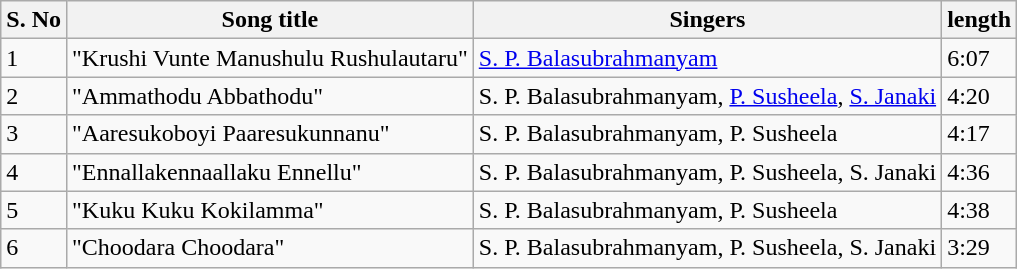<table class="wikitable">
<tr>
<th>S. No</th>
<th>Song title</th>
<th>Singers</th>
<th>length</th>
</tr>
<tr>
<td>1</td>
<td>"Krushi Vunte Manushulu Rushulautaru"</td>
<td><a href='#'>S. P. Balasubrahmanyam</a></td>
<td>6:07</td>
</tr>
<tr>
<td>2</td>
<td>"Ammathodu Abbathodu"</td>
<td>S. P. Balasubrahmanyam, <a href='#'>P. Susheela</a>, <a href='#'>S. Janaki</a></td>
<td>4:20</td>
</tr>
<tr>
<td>3</td>
<td>"Aaresukoboyi Paaresukunnanu"</td>
<td>S. P. Balasubrahmanyam, P. Susheela</td>
<td>4:17</td>
</tr>
<tr>
<td>4</td>
<td>"Ennallakennaallaku Ennellu"</td>
<td>S. P. Balasubrahmanyam, P.  Susheela, S. Janaki</td>
<td>4:36</td>
</tr>
<tr>
<td>5</td>
<td>"Kuku Kuku Kokilamma"</td>
<td>S. P. Balasubrahmanyam, P.  Susheela</td>
<td>4:38</td>
</tr>
<tr>
<td>6</td>
<td>"Choodara Choodara"</td>
<td>S. P. Balasubrahmanyam, P. Susheela, S. Janaki</td>
<td>3:29</td>
</tr>
</table>
